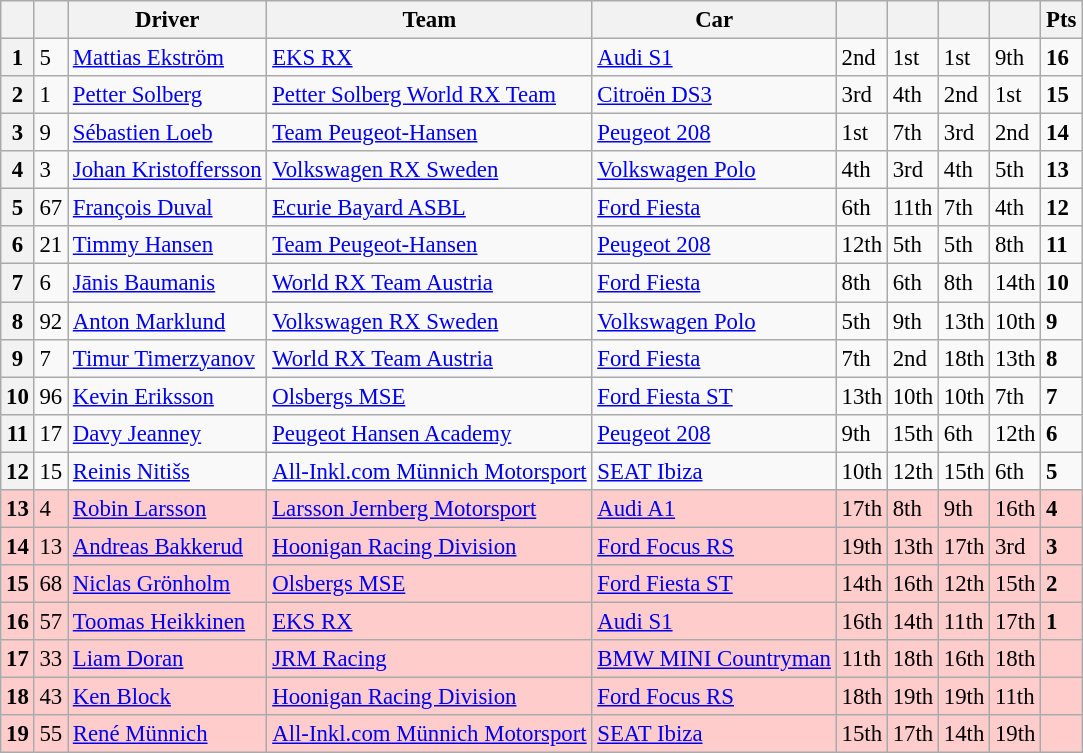<table class=wikitable style="font-size:95%">
<tr>
<th></th>
<th></th>
<th>Driver</th>
<th>Team</th>
<th>Car</th>
<th></th>
<th></th>
<th></th>
<th></th>
<th>Pts</th>
</tr>
<tr>
<th>1</th>
<td>5</td>
<td> <a href='#'>Mattias Ekström</a></td>
<td><a href='#'>EKS RX</a></td>
<td><a href='#'>Audi S1</a></td>
<td>2nd</td>
<td>1st</td>
<td>1st</td>
<td>9th</td>
<td><strong>16</strong></td>
</tr>
<tr>
<th>2</th>
<td>1</td>
<td> <a href='#'>Petter Solberg</a></td>
<td><a href='#'>Petter Solberg World RX Team</a></td>
<td><a href='#'>Citroën DS3</a></td>
<td>3rd</td>
<td>4th</td>
<td>2nd</td>
<td>1st</td>
<td><strong>15</strong></td>
</tr>
<tr>
<th>3</th>
<td>9</td>
<td> <a href='#'>Sébastien Loeb</a></td>
<td><a href='#'>Team Peugeot-Hansen</a></td>
<td><a href='#'>Peugeot 208</a></td>
<td>1st</td>
<td>7th</td>
<td>3rd</td>
<td>2nd</td>
<td><strong>14</strong></td>
</tr>
<tr>
<th>4</th>
<td>3</td>
<td> <a href='#'>Johan Kristoffersson</a></td>
<td><a href='#'>Volkswagen RX Sweden</a></td>
<td><a href='#'>Volkswagen Polo</a></td>
<td>4th</td>
<td>3rd</td>
<td>4th</td>
<td>5th</td>
<td><strong>13</strong></td>
</tr>
<tr>
<th>5</th>
<td>67</td>
<td> <a href='#'>François Duval</a></td>
<td><a href='#'>Ecurie Bayard ASBL</a></td>
<td><a href='#'>Ford Fiesta</a></td>
<td>6th</td>
<td>11th</td>
<td>7th</td>
<td>4th</td>
<td><strong>12</strong></td>
</tr>
<tr>
<th>6</th>
<td>21</td>
<td> <a href='#'>Timmy Hansen</a></td>
<td><a href='#'>Team Peugeot-Hansen</a></td>
<td><a href='#'>Peugeot 208</a></td>
<td>12th</td>
<td>5th</td>
<td>5th</td>
<td>8th</td>
<td><strong>11</strong></td>
</tr>
<tr>
<th>7</th>
<td>6</td>
<td> <a href='#'>Jānis Baumanis</a></td>
<td><a href='#'>World RX Team Austria</a></td>
<td><a href='#'>Ford Fiesta</a></td>
<td>8th</td>
<td>6th</td>
<td>8th</td>
<td>14th</td>
<td><strong>10</strong></td>
</tr>
<tr>
<th>8</th>
<td>92</td>
<td> <a href='#'>Anton Marklund</a></td>
<td><a href='#'>Volkswagen RX Sweden</a></td>
<td><a href='#'>Volkswagen Polo</a></td>
<td>5th</td>
<td>9th</td>
<td>13th</td>
<td>10th</td>
<td><strong>9</strong></td>
</tr>
<tr>
<th>9</th>
<td>7</td>
<td> <a href='#'>Timur Timerzyanov</a></td>
<td><a href='#'>World RX Team Austria</a></td>
<td><a href='#'>Ford Fiesta</a></td>
<td>7th</td>
<td>2nd</td>
<td>18th</td>
<td>13th</td>
<td><strong>8</strong></td>
</tr>
<tr>
<th>10</th>
<td>96</td>
<td> <a href='#'>Kevin Eriksson</a></td>
<td><a href='#'>Olsbergs MSE</a></td>
<td><a href='#'>Ford Fiesta ST</a></td>
<td>13th</td>
<td>10th</td>
<td>10th</td>
<td>7th</td>
<td><strong>7</strong></td>
</tr>
<tr>
<th>11</th>
<td>17</td>
<td> <a href='#'>Davy Jeanney</a></td>
<td><a href='#'>Peugeot Hansen Academy</a></td>
<td><a href='#'>Peugeot 208</a></td>
<td>9th</td>
<td>15th</td>
<td>6th</td>
<td>12th</td>
<td><strong>6</strong></td>
</tr>
<tr>
<th>12</th>
<td>15</td>
<td> <a href='#'>Reinis Nitišs</a></td>
<td><a href='#'>All-Inkl.com Münnich Motorsport</a></td>
<td><a href='#'>SEAT Ibiza</a></td>
<td>10th</td>
<td>12th</td>
<td>15th</td>
<td>6th</td>
<td><strong>5</strong></td>
</tr>
<tr>
<th style="background:#ffcccc;">13</th>
<td style="background:#ffcccc;">4</td>
<td style="background:#ffcccc;"> <a href='#'>Robin Larsson</a></td>
<td style="background:#ffcccc;"><a href='#'>Larsson Jernberg Motorsport</a></td>
<td style="background:#ffcccc;"><a href='#'>Audi A1</a></td>
<td style="background:#ffcccc;">17th</td>
<td style="background:#ffcccc;">8th</td>
<td style="background:#ffcccc;">9th</td>
<td style="background:#ffcccc;">16th</td>
<td style="background:#ffcccc;"><strong>4</strong></td>
</tr>
<tr>
<th style="background:#ffcccc;">14</th>
<td style="background:#ffcccc;">13</td>
<td style="background:#ffcccc;"> <a href='#'>Andreas Bakkerud</a></td>
<td style="background:#ffcccc;"><a href='#'>Hoonigan Racing Division</a></td>
<td style="background:#ffcccc;"><a href='#'>Ford Focus RS</a></td>
<td style="background:#ffcccc;">19th</td>
<td style="background:#ffcccc;">13th</td>
<td style="background:#ffcccc;">17th</td>
<td style="background:#ffcccc;">3rd</td>
<td style="background:#ffcccc;"><strong>3</strong></td>
</tr>
<tr>
<th style="background:#ffcccc;">15</th>
<td style="background:#ffcccc;">68</td>
<td style="background:#ffcccc;"> <a href='#'>Niclas Grönholm</a></td>
<td style="background:#ffcccc;"><a href='#'>Olsbergs MSE</a></td>
<td style="background:#ffcccc;"><a href='#'>Ford Fiesta ST</a></td>
<td style="background:#ffcccc;">14th</td>
<td style="background:#ffcccc;">16th</td>
<td style="background:#ffcccc;">12th</td>
<td style="background:#ffcccc;">15th</td>
<td style="background:#ffcccc;"><strong>2</strong></td>
</tr>
<tr>
<th style="background:#ffcccc;">16</th>
<td style="background:#ffcccc;">57</td>
<td style="background:#ffcccc;"> <a href='#'>Toomas Heikkinen</a></td>
<td style="background:#ffcccc;"><a href='#'>EKS RX</a></td>
<td style="background:#ffcccc;"><a href='#'>Audi S1</a></td>
<td style="background:#ffcccc;">16th</td>
<td style="background:#ffcccc;">14th</td>
<td style="background:#ffcccc;">11th</td>
<td style="background:#ffcccc;">17th</td>
<td style="background:#ffcccc;"><strong>1</strong></td>
</tr>
<tr>
<th style="background:#ffcccc;">17</th>
<td style="background:#ffcccc;">33</td>
<td style="background:#ffcccc;"> <a href='#'>Liam Doran</a></td>
<td style="background:#ffcccc;"><a href='#'>JRM Racing</a></td>
<td style="background:#ffcccc;"><a href='#'>BMW MINI Countryman</a></td>
<td style="background:#ffcccc;">11th</td>
<td style="background:#ffcccc;">18th</td>
<td style="background:#ffcccc;">16th</td>
<td style="background:#ffcccc;">18th</td>
<td style="background:#ffcccc;"></td>
</tr>
<tr>
<th style="background:#ffcccc;">18</th>
<td style="background:#ffcccc;">43</td>
<td style="background:#ffcccc;"> <a href='#'>Ken Block</a></td>
<td style="background:#ffcccc;"><a href='#'>Hoonigan Racing Division</a></td>
<td style="background:#ffcccc;"><a href='#'>Ford Focus RS</a></td>
<td style="background:#ffcccc;">18th</td>
<td style="background:#ffcccc;">19th</td>
<td style="background:#ffcccc;">19th</td>
<td style="background:#ffcccc;">11th</td>
<td style="background:#ffcccc;"></td>
</tr>
<tr>
<th style="background:#ffcccc;">19</th>
<td style="background:#ffcccc;">55</td>
<td style="background:#ffcccc;"> <a href='#'>René Münnich</a></td>
<td style="background:#ffcccc;"><a href='#'>All-Inkl.com Münnich Motorsport</a></td>
<td style="background:#ffcccc;"><a href='#'>SEAT Ibiza</a></td>
<td style="background:#ffcccc;">15th</td>
<td style="background:#ffcccc;">17th</td>
<td style="background:#ffcccc;">14th</td>
<td style="background:#ffcccc;">19th</td>
<td style="background:#ffcccc;"></td>
</tr>
</table>
